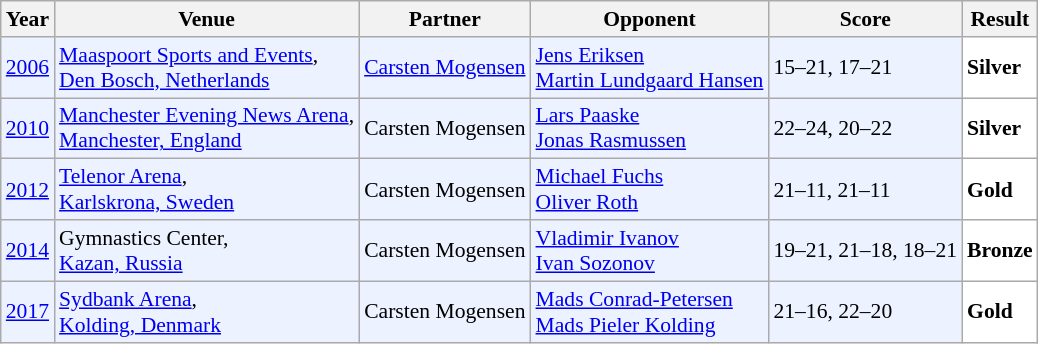<table class="sortable wikitable" style="font-size: 90%;">
<tr>
<th>Year</th>
<th>Venue</th>
<th>Partner</th>
<th>Opponent</th>
<th>Score</th>
<th>Result</th>
</tr>
<tr style="background:#ECF2FF">
<td align="center"><a href='#'>2006</a></td>
<td align="left"><a href='#'>Maaspoort Sports and Events</a>,<br><a href='#'>Den Bosch, Netherlands</a></td>
<td align="left"> <a href='#'>Carsten Mogensen</a></td>
<td align="left"> <a href='#'>Jens Eriksen</a> <br>  <a href='#'>Martin Lundgaard Hansen</a></td>
<td align="left">15–21, 17–21</td>
<td style="text-align:left; background:white"> <strong>Silver</strong></td>
</tr>
<tr style="background:#ECF2FF">
<td align="center"><a href='#'>2010</a></td>
<td align="left"><a href='#'>Manchester Evening News Arena</a>,<br><a href='#'>Manchester, England</a></td>
<td align="left"> Carsten Mogensen</td>
<td align="left"> <a href='#'>Lars Paaske</a> <br>  <a href='#'>Jonas Rasmussen</a></td>
<td align="left">22–24, 20–22</td>
<td style="text-align:left; background:white"> <strong>Silver</strong></td>
</tr>
<tr style="background:#ECF2FF">
<td align="center"><a href='#'>2012</a></td>
<td align="left"><a href='#'>Telenor Arena</a>,<br><a href='#'>Karlskrona, Sweden</a></td>
<td align="left"> Carsten Mogensen</td>
<td align="left"> <a href='#'>Michael Fuchs</a> <br>  <a href='#'>Oliver Roth</a></td>
<td align="left">21–11, 21–11</td>
<td style="text-align:left; background:white"> <strong>Gold</strong></td>
</tr>
<tr style="background:#ECF2FF">
<td align="center"><a href='#'>2014</a></td>
<td align="left">Gymnastics Center,<br><a href='#'>Kazan, Russia</a></td>
<td align="left"> Carsten Mogensen</td>
<td align="left"> <a href='#'>Vladimir Ivanov</a> <br>  <a href='#'>Ivan Sozonov</a></td>
<td align="left">19–21, 21–18, 18–21</td>
<td style="text-align:left; background:white"> <strong>Bronze</strong></td>
</tr>
<tr style="background:#ECF2FF">
<td align="center"><a href='#'>2017</a></td>
<td align="left"><a href='#'>Sydbank Arena</a>,<br><a href='#'>Kolding, Denmark</a></td>
<td align="left"> Carsten Mogensen</td>
<td align="left"> <a href='#'>Mads Conrad-Petersen</a> <br>  <a href='#'>Mads Pieler Kolding</a></td>
<td align="left">21–16, 22–20</td>
<td style="text-align:left; background:white"> <strong>Gold</strong></td>
</tr>
</table>
